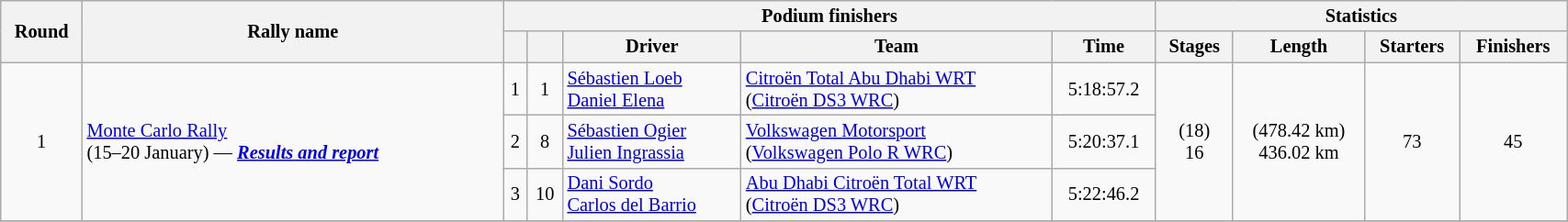<table class="wikitable" width=90% style="font-size:85%;">
<tr>
<th rowspan=2>Round</th>
<th style="width:22em" rowspan=2>Rally name</th>
<th colspan=5>Podium finishers</th>
<th colspan=4>Statistics</th>
</tr>
<tr>
<th></th>
<th></th>
<th>Driver</th>
<th>Team</th>
<th>Time</th>
<th>Stages</th>
<th>Length</th>
<th>Starters</th>
<th>Finishers</th>
</tr>
<tr>
<td rowspan=3 align=center>1</td>
<td rowspan=3 nowrap> <a href='#'>Monte Carlo Rally</a><br>(15–20 January) — <strong><em><a href='#'>Results and report</a></em></strong></td>
<td align=center>1</td>
<td align=center>1</td>
<td nowrap> <a href='#'>Sébastien Loeb</a><br> <a href='#'>Daniel Elena</a></td>
<td nowrap> <a href='#'>Citroën Total Abu Dhabi WRT</a><br> (<a href='#'>Citroën DS3 WRC</a>)</td>
<td align=center>5:18:57.2</td>
<td rowspan=3 align=center>(18)<br>16</td>
<td rowspan=3 align=center>(478.42 km)<br>436.02 km</td>
<td rowspan=3 align=center>73</td>
<td rowspan=3 align=center>45</td>
</tr>
<tr>
<td align=center>2</td>
<td align=center>8</td>
<td nowrap> <a href='#'>Sébastien Ogier</a><br> <a href='#'>Julien Ingrassia</a></td>
<td nowrap> <a href='#'>Volkswagen Motorsport</a><br> (<a href='#'>Volkswagen Polo R WRC</a>)</td>
<td align=center>5:20:37.1</td>
</tr>
<tr>
<td align=center>3</td>
<td align=center>10</td>
<td nowrap> <a href='#'>Dani Sordo</a><br> <a href='#'>Carlos del Barrio</a></td>
<td nowrap> <a href='#'>Abu Dhabi Citroën Total WRT</a><br> (<a href='#'>Citroën DS3 WRC</a>)</td>
<td align=center>5:22:46.2</td>
</tr>
<tr>
</tr>
</table>
